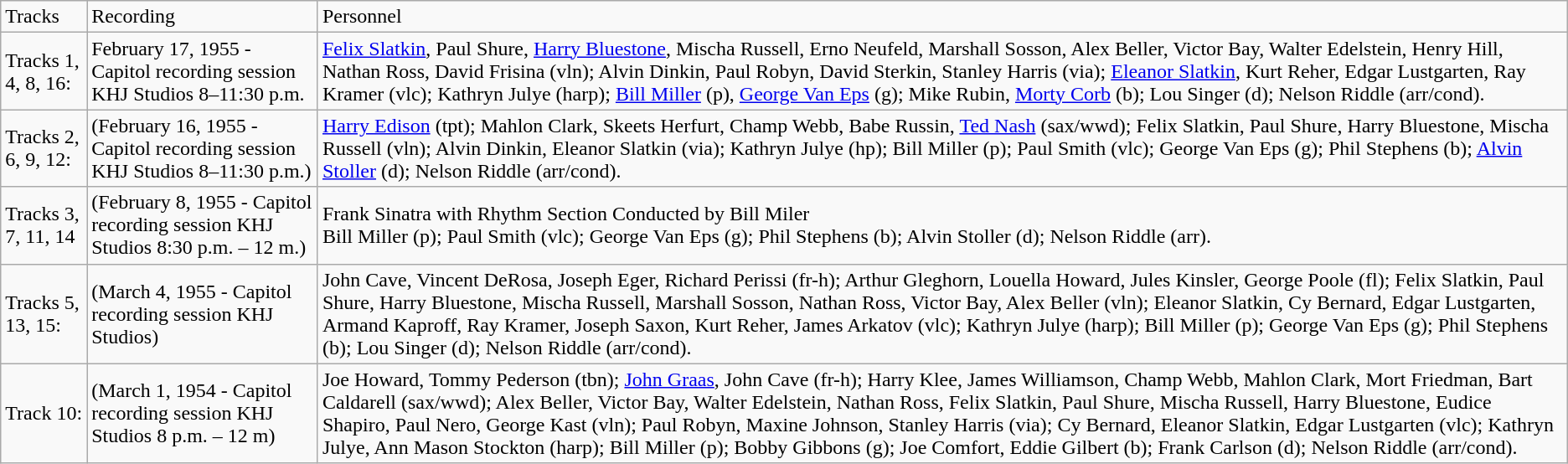<table class="wikitable">
<tr>
<td>Tracks</td>
<td>Recording</td>
<td>Personnel</td>
</tr>
<tr>
<td>Tracks 1, 4, 8, 16:</td>
<td>February 17, 1955 - Capitol recording session KHJ Studios 8–11:30 p.m.</td>
<td><a href='#'>Felix Slatkin</a>, Paul Shure, <a href='#'>Harry Bluestone</a>, Mischa Russell, Erno Neufeld, Marshall Sosson, Alex Beller, Victor Bay, Walter Edelstein, Henry Hill, Nathan Ross, David Frisina (vln); Alvin Dinkin, Paul Robyn, David Sterkin, Stanley Harris (via); <a href='#'>Eleanor Slatkin</a>, Kurt Reher, Edgar Lustgarten, Ray Kramer (vlc); Kathryn Julye (harp); <a href='#'>Bill Miller</a> (p), <a href='#'>George Van Eps</a> (g); Mike Rubin, <a href='#'>Morty Corb</a> (b); Lou Singer (d); Nelson Riddle (arr/cond).</td>
</tr>
<tr>
<td>Tracks 2, 6, 9, 12:</td>
<td>(February 16, 1955 - Capitol recording session KHJ Studios 8–11:30 p.m.)</td>
<td><a href='#'>Harry Edison</a> (tpt); Mahlon Clark, Skeets Herfurt, Champ Webb, Babe Russin, <a href='#'>Ted Nash</a> (sax/wwd); Felix Slatkin, Paul Shure, Harry Bluestone, Mischa Russell (vln); Alvin Dinkin, Eleanor Slatkin (via); Kathryn Julye (hp); Bill Miller (p); Paul Smith (vlc); George Van Eps (g); Phil Stephens (b); <a href='#'>Alvin Stoller</a> (d); Nelson Riddle (arr/cond).</td>
</tr>
<tr>
<td>Tracks 3, 7, 11, 14</td>
<td>(February 8, 1955 - Capitol recording session KHJ Studios 8:30 p.m. – 12 m.)</td>
<td>Frank Sinatra with Rhythm Section Conducted by Bill Miler<br>Bill Miller (p); Paul Smith (vlc); George Van Eps (g); Phil Stephens (b); Alvin Stoller (d); Nelson Riddle (arr).</td>
</tr>
<tr>
<td>Tracks 5, 13, 15:</td>
<td>(March 4, 1955 - Capitol recording session KHJ Studios)</td>
<td>John Cave, Vincent DeRosa, Joseph Eger, Richard Perissi (fr-h); Arthur Gleghorn, Louella Howard, Jules Kinsler, George Poole (fl); Felix Slatkin, Paul Shure, Harry Bluestone, Mischa Russell, Marshall Sosson, Nathan Ross, Victor Bay, Alex Beller (vln); Eleanor Slatkin, Cy Bernard, Edgar Lustgarten, Armand Kaproff, Ray Kramer, Joseph Saxon, Kurt Reher, James Arkatov (vlc); Kathryn Julye (harp); Bill Miller (p); George Van Eps (g); Phil Stephens (b); Lou Singer (d); Nelson Riddle (arr/cond).</td>
</tr>
<tr>
<td>Track 10:</td>
<td>(March 1, 1954 - Capitol recording session KHJ Studios 8 p.m. – 12 m)</td>
<td>Joe Howard, Tommy Pederson (tbn); <a href='#'>John Graas</a>, John Cave (fr-h); Harry Klee, James Williamson, Champ Webb, Mahlon Clark, Mort Friedman, Bart Caldarell (sax/wwd); Alex Beller, Victor Bay, Walter Edelstein, Nathan Ross, Felix Slatkin, Paul Shure, Mischa Russell, Harry Bluestone, Eudice Shapiro, Paul Nero, George Kast (vln); Paul Robyn, Maxine Johnson, Stanley Harris (via); Cy Bernard, Eleanor Slatkin, Edgar Lustgarten (vlc); Kathryn Julye, Ann Mason Stockton (harp); Bill Miller (p); Bobby Gibbons (g); Joe Comfort, Eddie Gilbert (b); Frank Carlson (d); Nelson Riddle (arr/cond).</td>
</tr>
</table>
